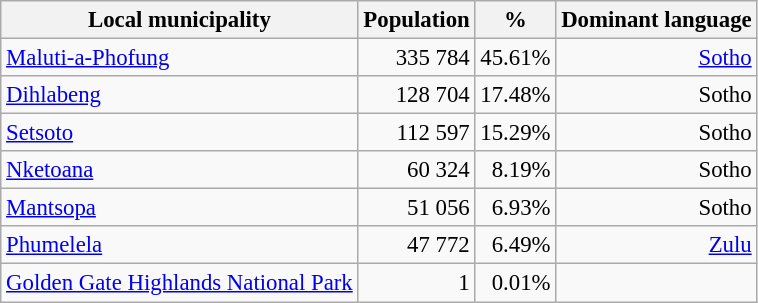<table class="wikitable" style="font-size: 95%; text-align: right">
<tr>
<th>Local municipality</th>
<th>Population</th>
<th>%</th>
<th>Dominant language</th>
</tr>
<tr>
<td align=left><a href='#'>Maluti-a-Phofung</a></td>
<td>335 784</td>
<td>45.61%</td>
<td><a href='#'>Sotho</a></td>
</tr>
<tr>
<td align=left><a href='#'>Dihlabeng</a></td>
<td>128 704</td>
<td>17.48%</td>
<td>Sotho</td>
</tr>
<tr>
<td align=left><a href='#'>Setsoto</a></td>
<td>112 597</td>
<td>15.29%</td>
<td>Sotho</td>
</tr>
<tr>
<td align=left><a href='#'>Nketoana</a></td>
<td>60 324</td>
<td>8.19%</td>
<td>Sotho</td>
</tr>
<tr>
<td align=left><a href='#'>Mantsopa</a></td>
<td>51 056</td>
<td>6.93%</td>
<td>Sotho</td>
</tr>
<tr>
<td align=left><a href='#'>Phumelela</a></td>
<td>47 772</td>
<td>6.49%</td>
<td><a href='#'>Zulu</a></td>
</tr>
<tr>
<td align=left><a href='#'>Golden Gate Highlands National Park</a></td>
<td>1</td>
<td>0.01%</td>
<td></td>
</tr>
</table>
